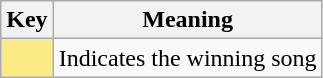<table class="wikitable">
<tr>
<th scope="col" width=%>Key</th>
<th scope="col" width=%>Meaning</th>
</tr>
<tr>
<td style="background:#FAEB86"></td>
<td>Indicates the winning song</td>
</tr>
</table>
